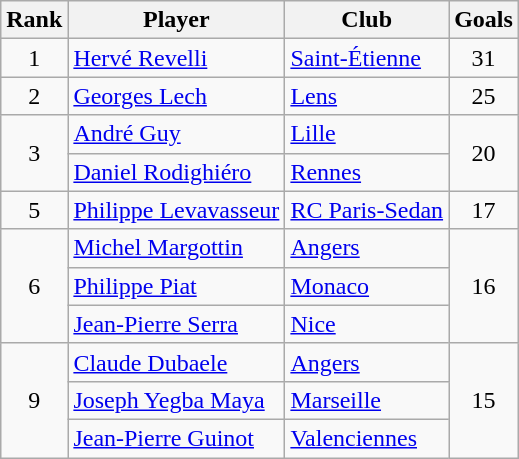<table class="wikitable" style="text-align:center">
<tr>
<th>Rank</th>
<th>Player</th>
<th>Club</th>
<th>Goals</th>
</tr>
<tr>
<td>1</td>
<td align="left"> <a href='#'>Hervé Revelli</a></td>
<td align="left"><a href='#'>Saint-Étienne</a></td>
<td>31</td>
</tr>
<tr>
<td>2</td>
<td align="left"> <a href='#'>Georges Lech</a></td>
<td align="left"><a href='#'>Lens</a></td>
<td>25</td>
</tr>
<tr>
<td rowspan="2">3</td>
<td align="left"> <a href='#'>André Guy</a></td>
<td align="left"><a href='#'>Lille</a></td>
<td rowspan="2">20</td>
</tr>
<tr>
<td align="left"> <a href='#'>Daniel Rodighiéro</a></td>
<td align="left"><a href='#'>Rennes</a></td>
</tr>
<tr>
<td>5</td>
<td align="left"> <a href='#'>Philippe Levavasseur</a></td>
<td align="left"><a href='#'>RC Paris-Sedan</a></td>
<td>17</td>
</tr>
<tr>
<td rowspan="3">6</td>
<td align="left"> <a href='#'>Michel Margottin</a></td>
<td align="left"><a href='#'>Angers</a></td>
<td rowspan="3">16</td>
</tr>
<tr>
<td align="left"> <a href='#'>Philippe Piat</a></td>
<td align="left"><a href='#'>Monaco</a></td>
</tr>
<tr>
<td align="left"> <a href='#'>Jean-Pierre Serra</a></td>
<td align="left"><a href='#'>Nice</a></td>
</tr>
<tr>
<td rowspan="3">9</td>
<td align="left"> <a href='#'>Claude Dubaele</a></td>
<td align="left"><a href='#'>Angers</a></td>
<td rowspan="3">15</td>
</tr>
<tr>
<td align="left"> <a href='#'>Joseph Yegba Maya</a></td>
<td align="left"><a href='#'>Marseille</a></td>
</tr>
<tr>
<td align="left"> <a href='#'>Jean-Pierre Guinot</a></td>
<td align="left"><a href='#'>Valenciennes</a></td>
</tr>
</table>
